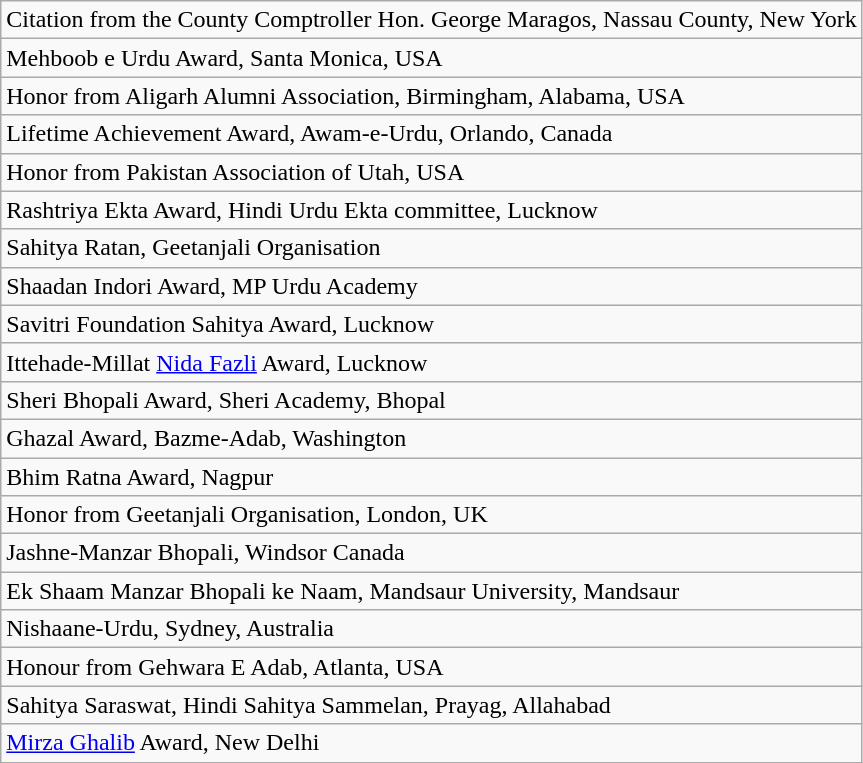<table class="wikitable">
<tr>
<td>Citation from the County Comptroller Hon. George Maragos, Nassau County, New York</td>
</tr>
<tr>
<td>Mehboob e Urdu Award, Santa Monica, USA</td>
</tr>
<tr>
<td>Honor from Aligarh Alumni Association, Birmingham, Alabama, USA</td>
</tr>
<tr>
<td>Lifetime Achievement Award, Awam-e-Urdu, Orlando, Canada</td>
</tr>
<tr>
<td>Honor from Pakistan Association of Utah, USA</td>
</tr>
<tr>
<td>Rashtriya Ekta Award, Hindi Urdu Ekta committee, Lucknow</td>
</tr>
<tr>
<td>Sahitya Ratan, Geetanjali Organisation</td>
</tr>
<tr>
<td>Shaadan Indori Award, MP Urdu Academy</td>
</tr>
<tr>
<td>Savitri Foundation Sahitya Award, Lucknow</td>
</tr>
<tr>
<td>Ittehade-Millat <a href='#'>Nida Fazli</a> Award, Lucknow</td>
</tr>
<tr>
<td>Sheri Bhopali Award, Sheri Academy, Bhopal</td>
</tr>
<tr>
<td>Ghazal Award, Bazme-Adab, Washington</td>
</tr>
<tr>
<td>Bhim Ratna Award, Nagpur</td>
</tr>
<tr>
<td>Honor from Geetanjali Organisation, London, UK</td>
</tr>
<tr>
<td>Jashne-Manzar Bhopali, Windsor Canada</td>
</tr>
<tr>
<td>Ek Shaam Manzar Bhopali ke Naam, Mandsaur University, Mandsaur</td>
</tr>
<tr>
<td>Nishaane-Urdu, Sydney, Australia</td>
</tr>
<tr Faiz Ahmad Faiz Award, Oslo,  Norway>
<td>Honour from Gehwara E Adab, Atlanta, USA</td>
</tr>
<tr>
<td>Sahitya Saraswat, Hindi Sahitya Sammelan, Prayag, Allahabad</td>
</tr>
<tr>
<td><a href='#'>Mirza Ghalib</a> Award, New Delhi</td>
</tr>
</table>
